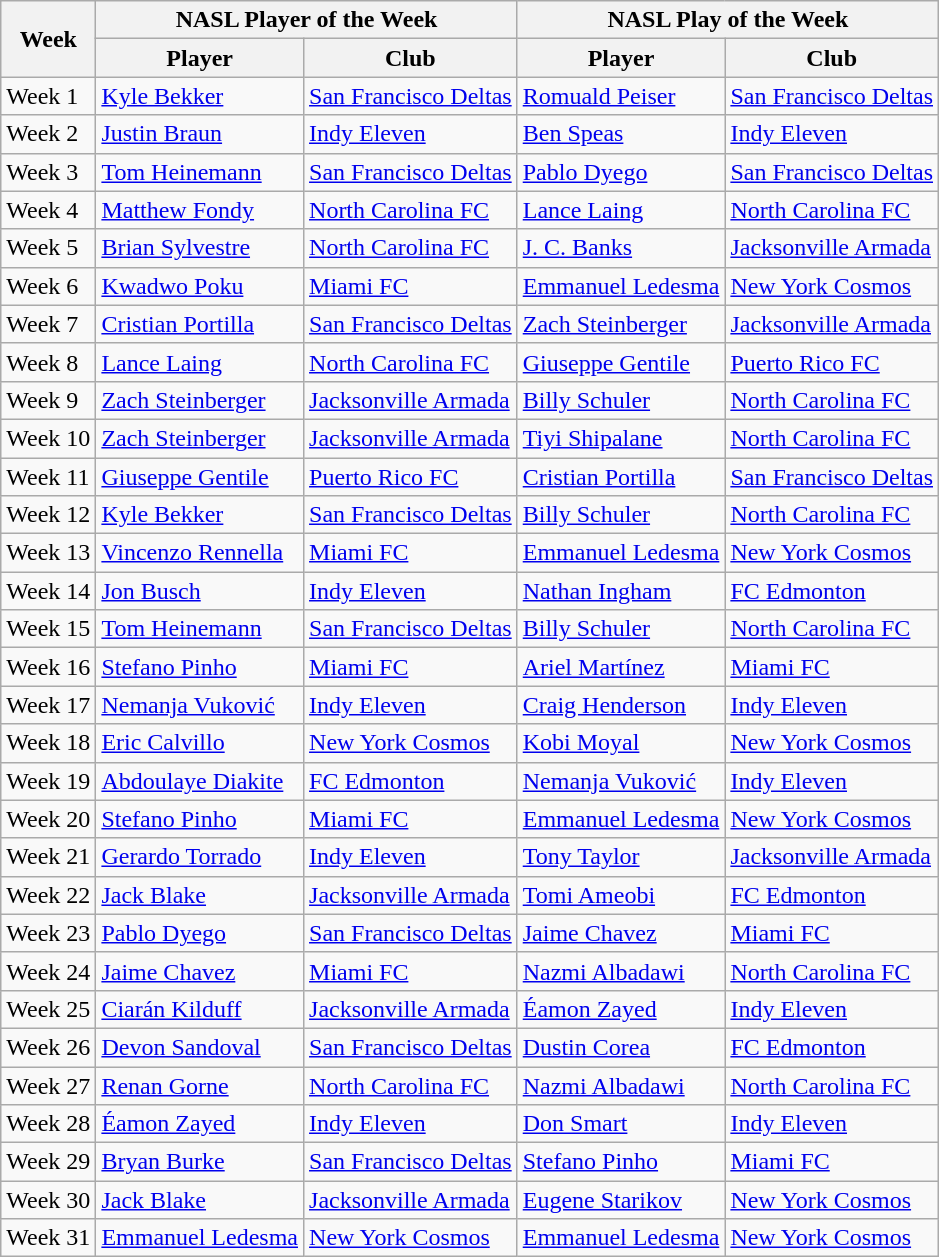<table class="wikitable">
<tr>
<th rowspan="2">Week</th>
<th colspan="2">NASL Player of the Week</th>
<th colspan="2">NASL Play of the Week</th>
</tr>
<tr>
<th>Player</th>
<th>Club</th>
<th>Player</th>
<th>Club</th>
</tr>
<tr>
<td>Week 1</td>
<td> <a href='#'>Kyle Bekker</a></td>
<td><a href='#'>San Francisco Deltas</a></td>
<td> <a href='#'>Romuald Peiser</a></td>
<td><a href='#'>San Francisco Deltas</a></td>
</tr>
<tr>
<td>Week 2</td>
<td> <a href='#'>Justin Braun</a></td>
<td><a href='#'>Indy Eleven</a></td>
<td> <a href='#'>Ben Speas</a></td>
<td><a href='#'>Indy Eleven</a></td>
</tr>
<tr>
<td>Week 3</td>
<td> <a href='#'>Tom Heinemann</a></td>
<td><a href='#'>San Francisco Deltas</a></td>
<td> <a href='#'>Pablo Dyego</a></td>
<td><a href='#'>San Francisco Deltas</a></td>
</tr>
<tr>
<td>Week 4</td>
<td> <a href='#'>Matthew Fondy</a></td>
<td><a href='#'>North Carolina FC</a></td>
<td> <a href='#'>Lance Laing</a></td>
<td><a href='#'>North Carolina FC</a></td>
</tr>
<tr>
<td>Week 5</td>
<td> <a href='#'>Brian Sylvestre</a></td>
<td><a href='#'>North Carolina FC</a></td>
<td> <a href='#'>J. C. Banks</a></td>
<td><a href='#'>Jacksonville Armada</a></td>
</tr>
<tr>
<td>Week 6</td>
<td> <a href='#'>Kwadwo Poku</a></td>
<td><a href='#'>Miami FC</a></td>
<td> <a href='#'>Emmanuel Ledesma</a></td>
<td><a href='#'>New York Cosmos</a></td>
</tr>
<tr>
<td>Week 7</td>
<td> <a href='#'>Cristian Portilla</a></td>
<td><a href='#'>San Francisco Deltas</a></td>
<td> <a href='#'>Zach Steinberger</a></td>
<td><a href='#'>Jacksonville Armada</a></td>
</tr>
<tr>
<td>Week 8</td>
<td> <a href='#'>Lance Laing</a></td>
<td><a href='#'>North Carolina FC</a></td>
<td> <a href='#'>Giuseppe Gentile</a></td>
<td><a href='#'>Puerto Rico FC</a></td>
</tr>
<tr>
<td>Week 9</td>
<td> <a href='#'>Zach Steinberger</a></td>
<td><a href='#'>Jacksonville Armada</a></td>
<td> <a href='#'>Billy Schuler</a></td>
<td><a href='#'>North Carolina FC</a></td>
</tr>
<tr>
<td>Week 10</td>
<td> <a href='#'>Zach Steinberger</a></td>
<td><a href='#'>Jacksonville Armada</a></td>
<td> <a href='#'>Tiyi Shipalane</a></td>
<td><a href='#'>North Carolina FC</a></td>
</tr>
<tr>
<td>Week 11</td>
<td> <a href='#'>Giuseppe Gentile</a></td>
<td><a href='#'>Puerto Rico FC</a></td>
<td> <a href='#'>Cristian Portilla</a></td>
<td><a href='#'>San Francisco Deltas</a></td>
</tr>
<tr>
<td>Week 12</td>
<td> <a href='#'>Kyle Bekker</a></td>
<td><a href='#'>San Francisco Deltas</a></td>
<td> <a href='#'>Billy Schuler</a></td>
<td><a href='#'>North Carolina FC</a></td>
</tr>
<tr>
<td>Week 13</td>
<td> <a href='#'>Vincenzo Rennella</a></td>
<td><a href='#'>Miami FC</a></td>
<td> <a href='#'>Emmanuel Ledesma</a></td>
<td><a href='#'>New York Cosmos</a></td>
</tr>
<tr>
<td>Week 14</td>
<td> <a href='#'>Jon Busch</a></td>
<td><a href='#'>Indy Eleven</a></td>
<td> <a href='#'>Nathan Ingham</a></td>
<td><a href='#'>FC Edmonton</a></td>
</tr>
<tr>
<td>Week 15</td>
<td> <a href='#'>Tom Heinemann</a></td>
<td><a href='#'>San Francisco Deltas</a></td>
<td> <a href='#'>Billy Schuler</a></td>
<td><a href='#'>North Carolina FC</a></td>
</tr>
<tr>
<td>Week 16</td>
<td> <a href='#'>Stefano Pinho</a></td>
<td><a href='#'>Miami FC</a></td>
<td> <a href='#'>Ariel Martínez</a></td>
<td><a href='#'>Miami FC</a></td>
</tr>
<tr>
<td>Week 17</td>
<td> <a href='#'>Nemanja Vuković</a></td>
<td><a href='#'>Indy Eleven</a></td>
<td> <a href='#'>Craig Henderson</a></td>
<td><a href='#'>Indy Eleven</a></td>
</tr>
<tr>
<td>Week 18</td>
<td> <a href='#'>Eric Calvillo</a></td>
<td><a href='#'>New York Cosmos</a></td>
<td> <a href='#'>Kobi Moyal</a></td>
<td><a href='#'>New York Cosmos</a></td>
</tr>
<tr>
<td>Week 19</td>
<td> <a href='#'>Abdoulaye Diakite</a></td>
<td><a href='#'>FC Edmonton</a></td>
<td> <a href='#'>Nemanja Vuković</a></td>
<td><a href='#'>Indy Eleven</a></td>
</tr>
<tr>
<td>Week 20</td>
<td> <a href='#'>Stefano Pinho</a></td>
<td><a href='#'>Miami FC</a></td>
<td> <a href='#'>Emmanuel Ledesma</a></td>
<td><a href='#'>New York Cosmos</a></td>
</tr>
<tr>
<td>Week 21</td>
<td> <a href='#'>Gerardo Torrado</a></td>
<td><a href='#'>Indy Eleven</a></td>
<td> <a href='#'>Tony Taylor</a></td>
<td><a href='#'>Jacksonville Armada</a></td>
</tr>
<tr>
<td>Week 22</td>
<td> <a href='#'>Jack Blake</a></td>
<td><a href='#'>Jacksonville Armada</a></td>
<td> <a href='#'>Tomi Ameobi</a></td>
<td><a href='#'>FC Edmonton</a></td>
</tr>
<tr>
<td>Week 23</td>
<td> <a href='#'>Pablo Dyego</a></td>
<td><a href='#'>San Francisco Deltas</a></td>
<td> <a href='#'>Jaime Chavez</a></td>
<td><a href='#'>Miami FC</a></td>
</tr>
<tr>
<td>Week 24</td>
<td> <a href='#'>Jaime Chavez</a></td>
<td><a href='#'>Miami FC</a></td>
<td> <a href='#'>Nazmi Albadawi</a></td>
<td><a href='#'>North Carolina FC</a></td>
</tr>
<tr>
<td>Week 25</td>
<td> <a href='#'>Ciarán Kilduff</a></td>
<td><a href='#'>Jacksonville Armada</a></td>
<td> <a href='#'>Éamon Zayed</a></td>
<td><a href='#'>Indy Eleven</a></td>
</tr>
<tr>
<td>Week 26</td>
<td> <a href='#'>Devon Sandoval</a></td>
<td><a href='#'>San Francisco Deltas</a></td>
<td> <a href='#'>Dustin Corea</a></td>
<td><a href='#'>FC Edmonton</a></td>
</tr>
<tr>
<td>Week 27</td>
<td> <a href='#'>Renan Gorne</a></td>
<td><a href='#'>North Carolina FC</a></td>
<td> <a href='#'>Nazmi Albadawi</a></td>
<td><a href='#'>North Carolina FC</a></td>
</tr>
<tr>
<td>Week 28</td>
<td> <a href='#'>Éamon Zayed</a></td>
<td><a href='#'>Indy Eleven</a></td>
<td> <a href='#'>Don Smart</a></td>
<td><a href='#'>Indy Eleven</a></td>
</tr>
<tr>
<td>Week 29</td>
<td> <a href='#'>Bryan Burke</a></td>
<td><a href='#'>San Francisco Deltas</a></td>
<td> <a href='#'>Stefano Pinho</a></td>
<td><a href='#'>Miami FC</a></td>
</tr>
<tr>
<td>Week 30</td>
<td> <a href='#'>Jack Blake</a></td>
<td><a href='#'>Jacksonville Armada</a></td>
<td> <a href='#'>Eugene Starikov</a></td>
<td><a href='#'>New York Cosmos</a></td>
</tr>
<tr>
<td>Week 31</td>
<td> <a href='#'>Emmanuel Ledesma</a></td>
<td><a href='#'>New York Cosmos</a></td>
<td> <a href='#'>Emmanuel Ledesma</a></td>
<td><a href='#'>New York Cosmos</a></td>
</tr>
</table>
